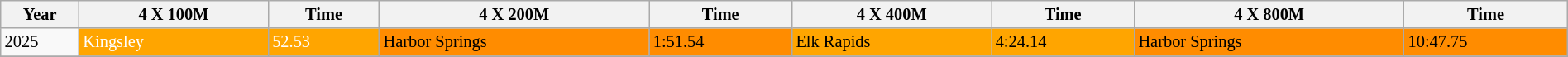<table class="wikitable sortable" style="width: 100%; font-size: 85%;">
<tr>
<th width="5%">Year</th>
<th>4 X 100M</th>
<th>Time</th>
<th>4 X 200M</th>
<th>Time</th>
<th>4 X 400M</th>
<th>Time</th>
<th>4 X 800M</th>
<th>Time</th>
</tr>
<tr>
<td>2025</td>
<td !align=center style="background:orange;color:white">Kingsley</td>
<td !align=center style="background:orange;color:white">52.53</td>
<td !align=center style="background:darkorange;color:black">Harbor Springs</td>
<td !align=center style="background:darkorange;color:black">1:51.54</td>
<td !align=center style="background:orange;color:black">Elk Rapids</td>
<td !align=center style="background:orange;color:black">4:24.14</td>
<td !align=center style="background:darkorange;color:black">Harbor Springs</td>
<td !align=center style="background:darkorange;color:black">10:47.75</td>
</tr>
<tr>
</tr>
</table>
